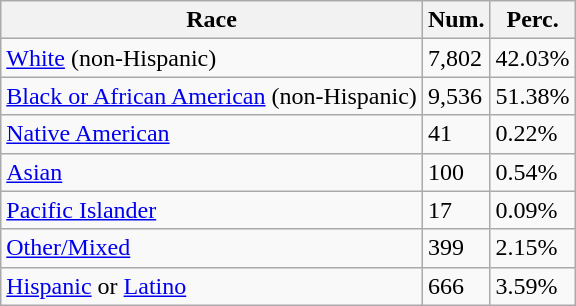<table class="wikitable">
<tr>
<th>Race</th>
<th>Num.</th>
<th>Perc.</th>
</tr>
<tr>
<td><a href='#'>White</a> (non-Hispanic)</td>
<td>7,802</td>
<td>42.03%</td>
</tr>
<tr>
<td><a href='#'>Black or African American</a> (non-Hispanic)</td>
<td>9,536</td>
<td>51.38%</td>
</tr>
<tr>
<td><a href='#'>Native American</a></td>
<td>41</td>
<td>0.22%</td>
</tr>
<tr>
<td><a href='#'>Asian</a></td>
<td>100</td>
<td>0.54%</td>
</tr>
<tr>
<td><a href='#'>Pacific Islander</a></td>
<td>17</td>
<td>0.09%</td>
</tr>
<tr>
<td><a href='#'>Other/Mixed</a></td>
<td>399</td>
<td>2.15%</td>
</tr>
<tr>
<td><a href='#'>Hispanic</a> or <a href='#'>Latino</a></td>
<td>666</td>
<td>3.59%</td>
</tr>
</table>
